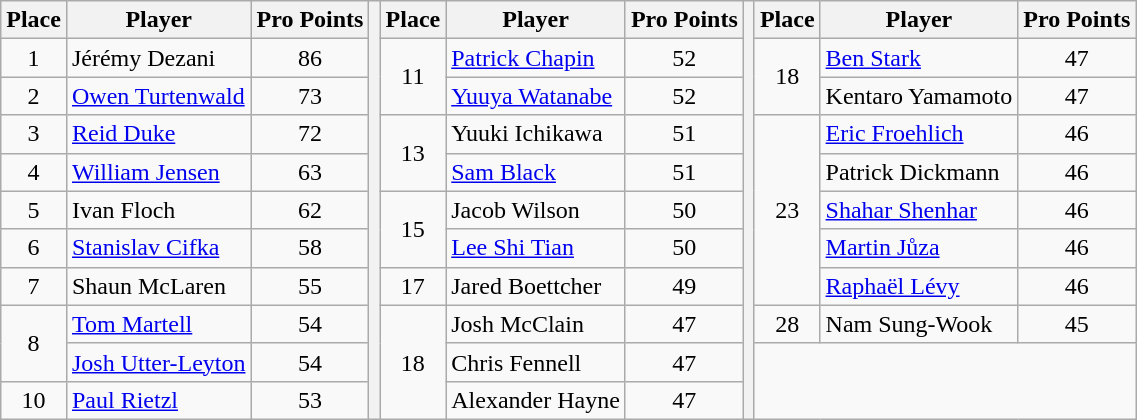<table class="wikitable">
<tr>
<th>Place</th>
<th>Player</th>
<th>Pro Points</th>
<th rowspan=11></th>
<th>Place</th>
<th>Player</th>
<th>Pro Points</th>
<th rowspan=11></th>
<th>Place</th>
<th>Player</th>
<th>Pro Points</th>
</tr>
<tr>
<td align=center>1</td>
<td> Jérémy Dezani</td>
<td align=center>86</td>
<td rowspan = 2 align=center>11</td>
<td> <a href='#'>Patrick Chapin</a></td>
<td align=center>52</td>
<td rowspan=2 align=center>18</td>
<td> <a href='#'>Ben Stark</a></td>
<td align=center>47</td>
</tr>
<tr>
<td align=center>2</td>
<td> <a href='#'>Owen Turtenwald</a></td>
<td align=center>73</td>
<td> <a href='#'>Yuuya Watanabe</a></td>
<td align=center>52</td>
<td> Kentaro Yamamoto</td>
<td align=center>47</td>
</tr>
<tr>
<td align=center>3</td>
<td> <a href='#'>Reid Duke</a></td>
<td align=center>72</td>
<td rowspan = 2 align=center>13</td>
<td> Yuuki Ichikawa</td>
<td align=center>51</td>
<td rowspan=5 align=center>23</td>
<td> <a href='#'>Eric Froehlich</a></td>
<td align=center>46</td>
</tr>
<tr>
<td align=center>4</td>
<td> <a href='#'>William Jensen</a></td>
<td align=center>63</td>
<td> <a href='#'>Sam Black</a></td>
<td align=center>51</td>
<td> Patrick Dickmann</td>
<td align=center>46</td>
</tr>
<tr>
<td align=center>5</td>
<td> Ivan Floch</td>
<td align=center>62</td>
<td align=center rowspan=2>15</td>
<td> Jacob Wilson</td>
<td align=center>50</td>
<td> <a href='#'>Shahar Shenhar</a></td>
<td align=center>46</td>
</tr>
<tr>
<td align=center>6</td>
<td> <a href='#'>Stanislav Cifka</a></td>
<td align=center>58</td>
<td> <a href='#'>Lee Shi Tian</a></td>
<td align=center>50</td>
<td> <a href='#'>Martin Jůza</a></td>
<td align=center>46</td>
</tr>
<tr>
<td align=center>7</td>
<td> Shaun McLaren</td>
<td align=center>55</td>
<td align=center>17</td>
<td> Jared Boettcher</td>
<td align=center>49</td>
<td> <a href='#'>Raphaël Lévy</a></td>
<td align=center>46</td>
</tr>
<tr>
<td rowspan=2 align=center>8</td>
<td> <a href='#'>Tom Martell</a></td>
<td align=center>54</td>
<td rowspan = 3 align=center>18</td>
<td> Josh McClain</td>
<td align=center>47</td>
<td align=center>28</td>
<td> Nam Sung-Wook</td>
<td align=center>45</td>
</tr>
<tr>
<td> <a href='#'>Josh Utter-Leyton</a></td>
<td align=center>54</td>
<td> Chris Fennell</td>
<td align=center>47</td>
</tr>
<tr>
<td align=center>10</td>
<td> <a href='#'>Paul Rietzl</a></td>
<td align=center>53</td>
<td> Alexander Hayne</td>
<td align=center>47</td>
</tr>
</table>
